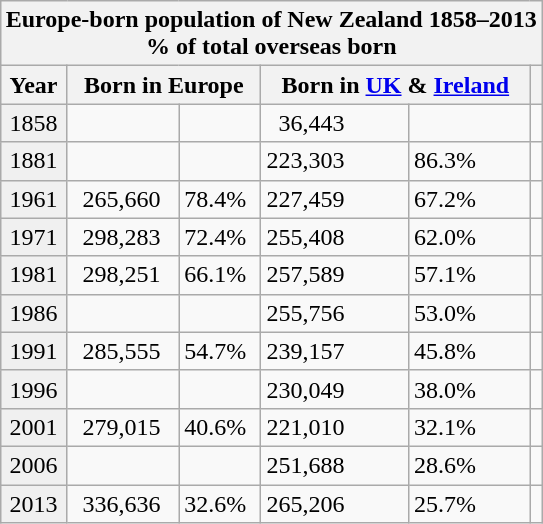<table class="wikitable sortable" style="float:right">
<tr>
<th colspan="6">Europe-born population of New Zealand 1858–2013<br>% of total overseas born</th>
</tr>
<tr>
<th>Year</th>
<th colspan="2">Born in Europe</th>
<th colspan="2">Born in <a href='#'>UK</a> & <a href='#'>Ireland</a></th>
<th></th>
</tr>
<tr>
<td style="background:#f0f0f0; text-align: center;">1858</td>
<td style="text-align: left; padding-left: 10px;"></td>
<td></td>
<td>  36,443</td>
<td></td>
<td></td>
</tr>
<tr>
<td style="background:#f0f0f0; text-align: center;">1881</td>
<td style="text-align: left; padding-left: 10px;"></td>
<td></td>
<td>223,303</td>
<td>86.3%</td>
<td></td>
</tr>
<tr>
<td style="background:#f0f0f0; text-align: center;">1961</td>
<td style="text-align: left; padding-left: 10px;">265,660</td>
<td>78.4%</td>
<td>227,459</td>
<td>67.2%</td>
<td></td>
</tr>
<tr>
<td style="background:#f0f0f0; text-align: center;">1971</td>
<td style="text-align: left; padding-left: 10px;">298,283</td>
<td>72.4%</td>
<td>255,408</td>
<td>62.0%</td>
<td></td>
</tr>
<tr>
<td style="background:#f0f0f0; text-align: center;">1981</td>
<td style="text-align: left; padding-left: 10px;">298,251</td>
<td>66.1%</td>
<td>257,589</td>
<td>57.1%</td>
<td></td>
</tr>
<tr>
<td style="background:#f0f0f0; text-align: center;">1986</td>
<td style="text-align: left; padding-left: 10px;"></td>
<td></td>
<td>255,756</td>
<td>53.0%</td>
<td></td>
</tr>
<tr>
<td style="background:#f0f0f0; text-align: center;">1991</td>
<td style="text-align: left; padding-left: 10px;">285,555</td>
<td>54.7%</td>
<td>239,157</td>
<td>45.8%</td>
<td></td>
</tr>
<tr>
<td style="background:#f0f0f0; text-align: center;">1996</td>
<td style="text-align: left; padding-left: 10px;"></td>
<td></td>
<td>230,049</td>
<td>38.0%</td>
<td></td>
</tr>
<tr>
<td style="background:#f0f0f0; text-align: center;">2001</td>
<td style="text-align: left; padding-left: 10px;">279,015</td>
<td>40.6%</td>
<td>221,010</td>
<td>32.1%</td>
<td></td>
</tr>
<tr>
<td style="background:#f0f0f0; text-align: center;">2006</td>
<td style="text-align: left; padding-left: 10px;"></td>
<td></td>
<td>251,688</td>
<td>28.6%</td>
<td></td>
</tr>
<tr>
<td style="background:#f0f0f0; text-align: center;">2013</td>
<td style="text-align: left; padding-left: 10px;">336,636</td>
<td>32.6%</td>
<td>265,206</td>
<td>25.7%</td>
<td></td>
</tr>
</table>
